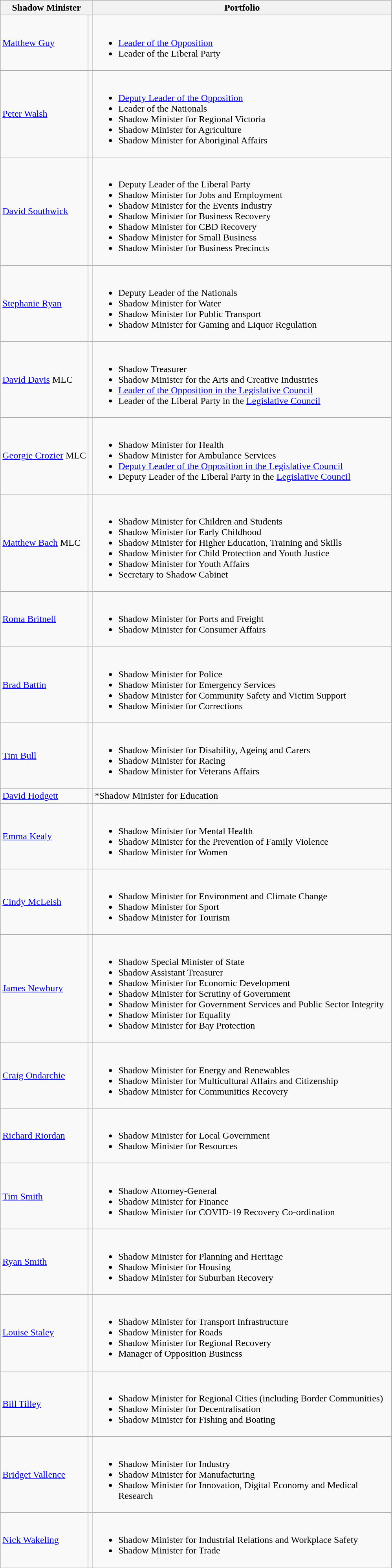<table class="wikitable">
<tr>
<th colspan="2" width="80">Shadow Minister</th>
<th width="500">Portfolio</th>
</tr>
<tr>
<td><a href='#'>Matthew Guy</a> </td>
<td></td>
<td><br><ul><li><a href='#'>Leader of the Opposition</a></li><li>Leader of the Liberal Party</li></ul></td>
</tr>
<tr>
<td><a href='#'>Peter Walsh</a> </td>
<td></td>
<td><br><ul><li><a href='#'>Deputy Leader of the Opposition</a></li><li>Leader of the Nationals</li><li>Shadow Minister for Regional Victoria</li><li>Shadow Minister for Agriculture</li><li>Shadow Minister for Aboriginal Affairs</li></ul></td>
</tr>
<tr>
<td><a href='#'>David Southwick</a> </td>
<td></td>
<td><br><ul><li>Deputy Leader of the Liberal Party</li><li>Shadow Minister for Jobs and Employment</li><li>Shadow Minister for the Events Industry</li><li>Shadow Minister for Business Recovery</li><li>Shadow Minister for CBD Recovery</li><li>Shadow Minister for Small Business</li><li>Shadow Minister for Business Precincts</li></ul></td>
</tr>
<tr>
<td><a href='#'>Stephanie Ryan</a> </td>
<td></td>
<td><br><ul><li>Deputy Leader of the Nationals</li><li>Shadow Minister for Water</li><li>Shadow Minister for Public Transport</li><li>Shadow Minister for Gaming and Liquor Regulation</li></ul></td>
</tr>
<tr>
<td><a href='#'>David Davis</a> MLC</td>
<td></td>
<td><br><ul><li>Shadow Treasurer</li><li>Shadow Minister for the Arts and Creative Industries</li><li><a href='#'>Leader of the Opposition in the Legislative Council</a></li><li>Leader of the Liberal Party in the <a href='#'>Legislative Council</a></li></ul></td>
</tr>
<tr>
<td><a href='#'>Georgie Crozier</a> MLC</td>
<td></td>
<td><br><ul><li>Shadow Minister for Health</li><li>Shadow Minister for Ambulance Services</li><li><a href='#'>Deputy Leader of the Opposition in the Legislative Council</a></li><li>Deputy Leader of the Liberal Party in the <a href='#'>Legislative Council</a></li></ul></td>
</tr>
<tr>
<td><a href='#'>Matthew Bach</a> MLC</td>
<td></td>
<td><br><ul><li>Shadow Minister for Children and Students</li><li>Shadow Minister for Early Childhood</li><li>Shadow Minister for Higher Education, Training and Skills</li><li>Shadow Minister for Child Protection and Youth Justice</li><li>Shadow Minister for Youth Affairs</li><li>Secretary to Shadow Cabinet</li></ul></td>
</tr>
<tr>
<td><a href='#'>Roma Britnell</a> </td>
<td></td>
<td><br><ul><li>Shadow Minister for Ports and Freight</li><li>Shadow Minister for Consumer Affairs</li></ul></td>
</tr>
<tr>
<td><a href='#'>Brad Battin</a> </td>
<td></td>
<td><br><ul><li>Shadow Minister for Police</li><li>Shadow Minister for Emergency Services</li><li>Shadow Minister for Community Safety and Victim Support</li><li>Shadow Minister for Corrections</li></ul></td>
</tr>
<tr>
<td><a href='#'>Tim Bull</a> </td>
<td></td>
<td><br><ul><li>Shadow Minister for Disability, Ageing and Carers</li><li>Shadow Minister for Racing</li><li>Shadow Minister for Veterans Affairs</li></ul></td>
</tr>
<tr>
<td><a href='#'>David Hodgett</a> </td>
<td></td>
<td>*Shadow Minister for Education</td>
</tr>
<tr>
<td><a href='#'>Emma Kealy</a> </td>
<td></td>
<td><br><ul><li>Shadow Minister for Mental Health</li><li>Shadow Minister for the Prevention of Family Violence</li><li>Shadow Minister for Women</li></ul></td>
</tr>
<tr>
<td><a href='#'>Cindy McLeish</a> </td>
<td></td>
<td><br><ul><li>Shadow Minister for Environment and Climate Change</li><li>Shadow Minister for Sport</li><li>Shadow Minister for Tourism</li></ul></td>
</tr>
<tr>
<td><a href='#'>James Newbury</a> </td>
<td></td>
<td><br><ul><li>Shadow Special Minister of State</li><li>Shadow Assistant Treasurer</li><li>Shadow Minister for Economic Development</li><li>Shadow Minister for Scrutiny of Government</li><li>Shadow Minister for Government Services and Public Sector Integrity</li><li>Shadow Minister for Equality</li><li>Shadow Minister for Bay Protection</li></ul></td>
</tr>
<tr>
<td><a href='#'>Craig Ondarchie</a> </td>
<td></td>
<td><br><ul><li>Shadow Minister for Energy and Renewables</li><li>Shadow Minister for Multicultural Affairs and Citizenship</li><li>Shadow Minister for Communities Recovery</li></ul></td>
</tr>
<tr>
<td><a href='#'>Richard Riordan</a> </td>
<td></td>
<td><br><ul><li>Shadow Minister for Local Government</li><li>Shadow Minister for Resources</li></ul></td>
</tr>
<tr>
<td><a href='#'>Tim Smith</a> </td>
<td></td>
<td><br><ul><li>Shadow Attorney-General</li><li>Shadow Minister for Finance</li><li>Shadow Minister for COVID-19 Recovery Co-ordination</li></ul></td>
</tr>
<tr>
<td><a href='#'>Ryan Smith</a> </td>
<td></td>
<td><br><ul><li>Shadow Minister for Planning and Heritage</li><li>Shadow Minister for Housing</li><li>Shadow Minister for Suburban Recovery</li></ul></td>
</tr>
<tr>
<td><a href='#'>Louise Staley</a> </td>
<td></td>
<td><br><ul><li>Shadow Minister for Transport Infrastructure</li><li>Shadow Minister for Roads</li><li>Shadow Minister for Regional Recovery</li><li>Manager of Opposition Business</li></ul></td>
</tr>
<tr>
<td><a href='#'>Bill Tilley</a> </td>
<td></td>
<td><br><ul><li>Shadow Minister for Regional Cities (including Border Communities)</li><li>Shadow Minister for Decentralisation</li><li>Shadow Minister for Fishing and Boating</li></ul></td>
</tr>
<tr>
<td><a href='#'>Bridget Vallence</a> </td>
<td></td>
<td><br><ul><li>Shadow Minister for Industry</li><li>Shadow Minister for Manufacturing</li><li>Shadow Minister for Innovation, Digital Economy and Medical Research</li></ul></td>
</tr>
<tr>
<td><a href='#'>Nick Wakeling</a> </td>
<td></td>
<td><br><ul><li>Shadow Minister for Industrial Relations and Workplace Safety</li><li>Shadow Minister for Trade</li></ul></td>
</tr>
</table>
